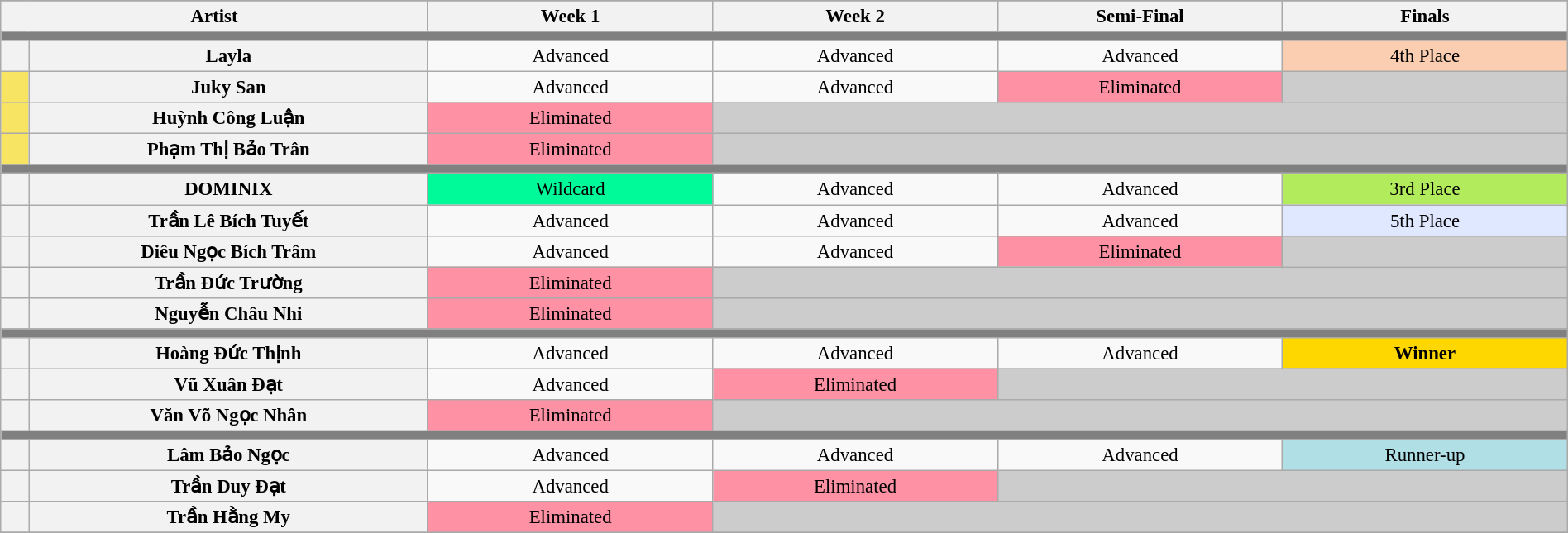<table class="wikitable"  style="font-size:95%; text-align:center; width:100%;">
<tr>
</tr>
<tr>
<th style="width:15%;" colspan="2">Artist</th>
<th style="width:10%;">Week 1</th>
<th style="width:10%;">Week 2</th>
<th style="width:10%;">Semi-Final</th>
<th style="width:10%;">Finals</th>
</tr>
<tr>
<th colspan="7" style="background:gray;"></th>
</tr>
<tr>
<th style="width:1%;" style="background:#f7e463;"></th>
<th>Layla</th>
<td>Advanced</td>
<td>Advanced</td>
<td>Advanced</td>
<td style="background:#FBCEB1;">4th Place</td>
</tr>
<tr>
<th style="background:#f7e463;"></th>
<th>Juky San</th>
<td>Advanced</td>
<td>Advanced</td>
<td style="background:#FF91A4;">Eliminated</td>
<td style="background:#ccc;"></td>
</tr>
<tr>
<th style="background:#f7e463;"></th>
<th>Huỳnh Công Luận</th>
<td style="background:#FF91A4;">Eliminated</td>
<td colspan="3" style="background:#ccc;"></td>
</tr>
<tr>
<th style="background:#f7e463;"></th>
<th>Phạm Thị Bảo Trân</th>
<td style="background:#FF91A4;">Eliminated</td>
<td colspan="3" style="background:#ccc;"></td>
</tr>
<tr>
<th colspan="7" style="background:gray;"></th>
</tr>
<tr>
<th style="width:1%;" style="background:#ffdddd;"></th>
<th>DOMINIX</th>
<td style="background:#00FA9A;">Wildcard</td>
<td>Advanced</td>
<td>Advanced</td>
<td style="background:#B2EC5D;">3rd Place</td>
</tr>
<tr>
<th style="width:1%;" style="background:#ffdddd;"></th>
<th>Trần Lê Bích Tuyết</th>
<td>Advanced</td>
<td>Advanced</td>
<td>Advanced</td>
<td style="background:#E0E8FF;">5th Place</td>
</tr>
<tr>
<th style="width:1%;" style="background:#ffdddd;"></th>
<th>Diêu Ngọc Bích Trâm</th>
<td>Advanced</td>
<td>Advanced</td>
<td style="background:#FF91A4;">Eliminated</td>
<td style="background:#ccc;"></td>
</tr>
<tr>
<th style="width:1%;" style="background:#ffdddd;"></th>
<th>Trần Đức Trường</th>
<td style="background:#FF91A4;">Eliminated</td>
<td colspan="3" style="background:#ccc;"></td>
</tr>
<tr>
<th style="width:1%;" style="background:#ffdddd;"></th>
<th>Nguyễn Châu Nhi</th>
<td style="background:#FF91A4;">Eliminated</td>
<td colspan="3" style="background:#ccc;"></td>
</tr>
<tr>
<th colspan="7" style="background:gray;"></th>
</tr>
<tr>
<th style="width:1%;" style="background:turquoise;"></th>
<th>Hoàng Đức Thịnh</th>
<td>Advanced</td>
<td>Advanced</td>
<td>Advanced</td>
<td style="background:gold;"><strong>Winner</strong></td>
</tr>
<tr>
<th style="width:1%;" style="background:turquoise;"></th>
<th>Vũ Xuân Đạt</th>
<td>Advanced</td>
<td style="background:#FF91A4;">Eliminated</td>
<td colspan="2" style="background:#ccc;"></td>
</tr>
<tr>
<th style="width:1%;" style="background:turquoise;"></th>
<th>Văn Võ Ngọc Nhân</th>
<td style="background:#FF91A4;">Eliminated</td>
<td colspan="3" style="background:#ccc;"></td>
</tr>
<tr>
<th colspan="7" style="background:gray;"></th>
</tr>
<tr>
<th style="width:1%;" style="background:#afeeee;"></th>
<th>Lâm Bảo Ngọc</th>
<td>Advanced</td>
<td>Advanced</td>
<td>Advanced</td>
<td style="background:#B0E0E6;">Runner-up</td>
</tr>
<tr>
<th style="width:1%;" style="background:#afeeee;"></th>
<th>Trần Duy Đạt</th>
<td>Advanced</td>
<td style="background:#FF91A4;">Eliminated</td>
<td colspan="2" style="background:#ccc;"></td>
</tr>
<tr>
<th style="width:1%;" style="background:#afeeee;"></th>
<th>Trần Hằng My</th>
<td style="background:#FF91A4;">Eliminated</td>
<td colspan="3" style="background:#ccc;"></td>
</tr>
<tr>
</tr>
</table>
